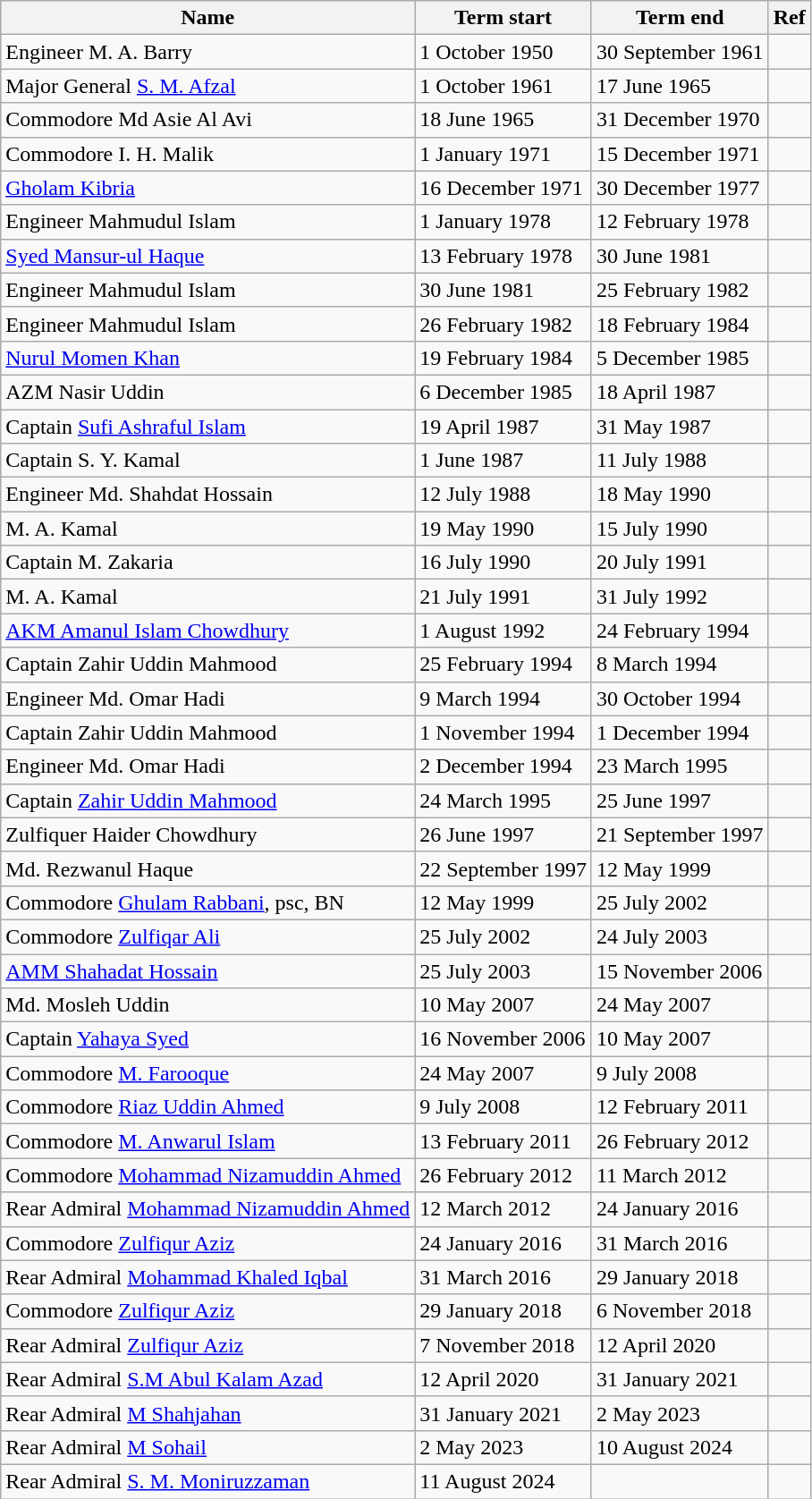<table class="wikitable">
<tr>
<th>Name</th>
<th>Term start</th>
<th>Term end</th>
<th>Ref</th>
</tr>
<tr>
<td>Engineer M. A. Barry</td>
<td>1 October 1950</td>
<td>30 September 1961</td>
<td></td>
</tr>
<tr>
<td>Major General <a href='#'>S. M. Afzal</a></td>
<td>1 October 1961</td>
<td>17 June 1965</td>
<td></td>
</tr>
<tr>
<td>Commodore Md Asie Al Avi</td>
<td>18 June 1965</td>
<td>31 December 1970</td>
<td></td>
</tr>
<tr>
<td>Commodore I. H. Malik</td>
<td>1 January 1971</td>
<td>15 December 1971</td>
<td></td>
</tr>
<tr>
<td><a href='#'>Gholam Kibria</a></td>
<td>16 December 1971</td>
<td>30 December 1977</td>
<td></td>
</tr>
<tr>
<td>Engineer Mahmudul Islam</td>
<td>1 January 1978</td>
<td>12 February 1978</td>
<td></td>
</tr>
<tr>
<td><a href='#'>Syed Mansur-ul Haque</a></td>
<td>13 February 1978</td>
<td>30 June 1981</td>
<td></td>
</tr>
<tr>
<td>Engineer Mahmudul Islam</td>
<td>30 June 1981</td>
<td>25 February 1982</td>
<td></td>
</tr>
<tr>
<td>Engineer Mahmudul Islam</td>
<td>26 February 1982</td>
<td>18 February 1984</td>
<td></td>
</tr>
<tr>
<td><a href='#'>Nurul Momen Khan</a></td>
<td>19 February 1984</td>
<td>5 December 1985</td>
<td></td>
</tr>
<tr>
<td>AZM Nasir Uddin</td>
<td>6 December 1985</td>
<td>18 April 1987</td>
<td></td>
</tr>
<tr>
<td>Captain <a href='#'>Sufi Ashraful Islam</a></td>
<td>19 April 1987</td>
<td>31 May 1987</td>
<td></td>
</tr>
<tr>
<td>Captain S. Y. Kamal</td>
<td>1 June 1987</td>
<td>11 July 1988</td>
<td></td>
</tr>
<tr>
<td>Engineer Md. Shahdat Hossain</td>
<td>12 July 1988</td>
<td>18 May 1990</td>
<td></td>
</tr>
<tr>
<td>M. A. Kamal</td>
<td>19 May 1990</td>
<td>15 July 1990</td>
<td></td>
</tr>
<tr>
<td>Captain M. Zakaria</td>
<td>16 July 1990</td>
<td>20 July 1991</td>
<td></td>
</tr>
<tr>
<td>M. A. Kamal</td>
<td>21 July 1991</td>
<td>31 July 1992</td>
<td></td>
</tr>
<tr>
<td><a href='#'>AKM Amanul Islam Chowdhury</a></td>
<td>1 August 1992</td>
<td>24 February 1994</td>
<td></td>
</tr>
<tr>
<td>Captain Zahir Uddin Mahmood</td>
<td>25 February 1994</td>
<td>8 March 1994</td>
<td></td>
</tr>
<tr>
<td>Engineer Md. Omar Hadi</td>
<td>9 March 1994</td>
<td>30 October 1994</td>
<td></td>
</tr>
<tr>
<td>Captain Zahir Uddin Mahmood</td>
<td>1 November 1994</td>
<td>1 December 1994</td>
<td></td>
</tr>
<tr>
<td>Engineer Md. Omar Hadi</td>
<td>2 December 1994</td>
<td>23 March 1995</td>
<td></td>
</tr>
<tr>
<td>Captain <a href='#'>Zahir Uddin Mahmood</a></td>
<td>24 March 1995</td>
<td>25 June 1997</td>
<td></td>
</tr>
<tr>
<td>Zulfiquer Haider Chowdhury</td>
<td>26 June 1997</td>
<td>21 September 1997</td>
<td></td>
</tr>
<tr>
<td>Md. Rezwanul Haque</td>
<td>22 September 1997</td>
<td>12 May 1999</td>
<td></td>
</tr>
<tr>
<td>Commodore <a href='#'>Ghulam Rabbani</a>, psc, BN</td>
<td>12 May 1999</td>
<td>25 July 2002</td>
<td></td>
</tr>
<tr>
<td>Commodore <a href='#'>Zulfiqar Ali</a></td>
<td>25 July 2002</td>
<td>24 July 2003</td>
<td></td>
</tr>
<tr>
<td><a href='#'>AMM Shahadat Hossain</a></td>
<td>25 July 2003</td>
<td>15 November 2006</td>
<td></td>
</tr>
<tr>
<td>Md. Mosleh Uddin</td>
<td>10 May 2007</td>
<td>24 May 2007</td>
<td></td>
</tr>
<tr>
<td>Captain <a href='#'>Yahaya Syed</a></td>
<td>16 November 2006</td>
<td>10 May 2007</td>
<td></td>
</tr>
<tr>
<td>Commodore <a href='#'>M. Farooque</a></td>
<td>24 May 2007</td>
<td>9 July 2008</td>
<td></td>
</tr>
<tr>
<td>Commodore <a href='#'>Riaz Uddin Ahmed</a></td>
<td>9 July 2008</td>
<td>12 February 2011</td>
<td></td>
</tr>
<tr>
<td>Commodore <a href='#'>M. Anwarul Islam</a></td>
<td>13 February 2011</td>
<td>26 February 2012</td>
<td></td>
</tr>
<tr>
<td>Commodore <a href='#'>Mohammad Nizamuddin Ahmed</a></td>
<td>26 February 2012</td>
<td>11 March 2012</td>
<td></td>
</tr>
<tr>
<td>Rear Admiral <a href='#'>Mohammad Nizamuddin Ahmed</a></td>
<td>12 March 2012</td>
<td>24 January 2016</td>
<td></td>
</tr>
<tr>
<td>Commodore <a href='#'>Zulfiqur Aziz</a></td>
<td>24 January 2016</td>
<td>31 March 2016</td>
<td></td>
</tr>
<tr>
<td>Rear Admiral <a href='#'>Mohammad Khaled Iqbal</a></td>
<td>31 March 2016</td>
<td>29 January 2018</td>
<td></td>
</tr>
<tr>
<td>Commodore <a href='#'>Zulfiqur Aziz</a></td>
<td>29 January 2018</td>
<td>6 November 2018</td>
<td></td>
</tr>
<tr>
<td>Rear Admiral <a href='#'>Zulfiqur Aziz</a></td>
<td>7 November 2018</td>
<td>12 April 2020</td>
<td></td>
</tr>
<tr>
<td>Rear Admiral <a href='#'>S.M Abul Kalam Azad</a></td>
<td>12 April 2020</td>
<td>31 January 2021</td>
<td></td>
</tr>
<tr>
<td>Rear Admiral <a href='#'>M Shahjahan</a></td>
<td>31 January 2021</td>
<td>2 May 2023</td>
<td></td>
</tr>
<tr>
<td>Rear Admiral <a href='#'>M Sohail</a></td>
<td>2 May 2023</td>
<td>10 August 2024</td>
<td></td>
</tr>
<tr>
<td>Rear Admiral <a href='#'>S. M. Moniruzzaman</a></td>
<td>11 August 2024</td>
<td></td>
<td></td>
</tr>
</table>
